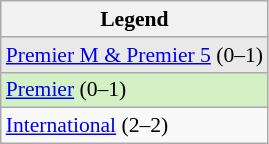<table class="wikitable" style=font-size:90%>
<tr>
<th>Legend</th>
</tr>
<tr>
<td style="background:#e9e9e9;"><a href='#'>Premier M & Premier 5</a> (0–1)</td>
</tr>
<tr>
<td style="background:#d4f1c5;"><a href='#'>Premier</a> (0–1)</td>
</tr>
<tr>
<td><a href='#'>International</a> (2–2)</td>
</tr>
</table>
